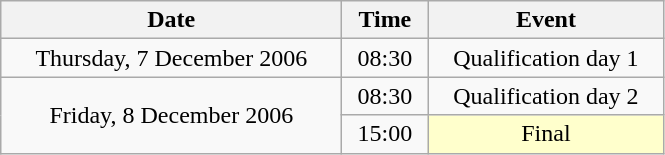<table class = "wikitable" style="text-align:center;">
<tr>
<th width=220>Date</th>
<th width=50>Time</th>
<th width=150>Event</th>
</tr>
<tr>
<td>Thursday, 7 December 2006</td>
<td>08:30</td>
<td>Qualification day 1</td>
</tr>
<tr>
<td rowspan=2>Friday, 8 December 2006</td>
<td>08:30</td>
<td>Qualification day 2</td>
</tr>
<tr>
<td>15:00</td>
<td bgcolor=ffffcc>Final</td>
</tr>
</table>
